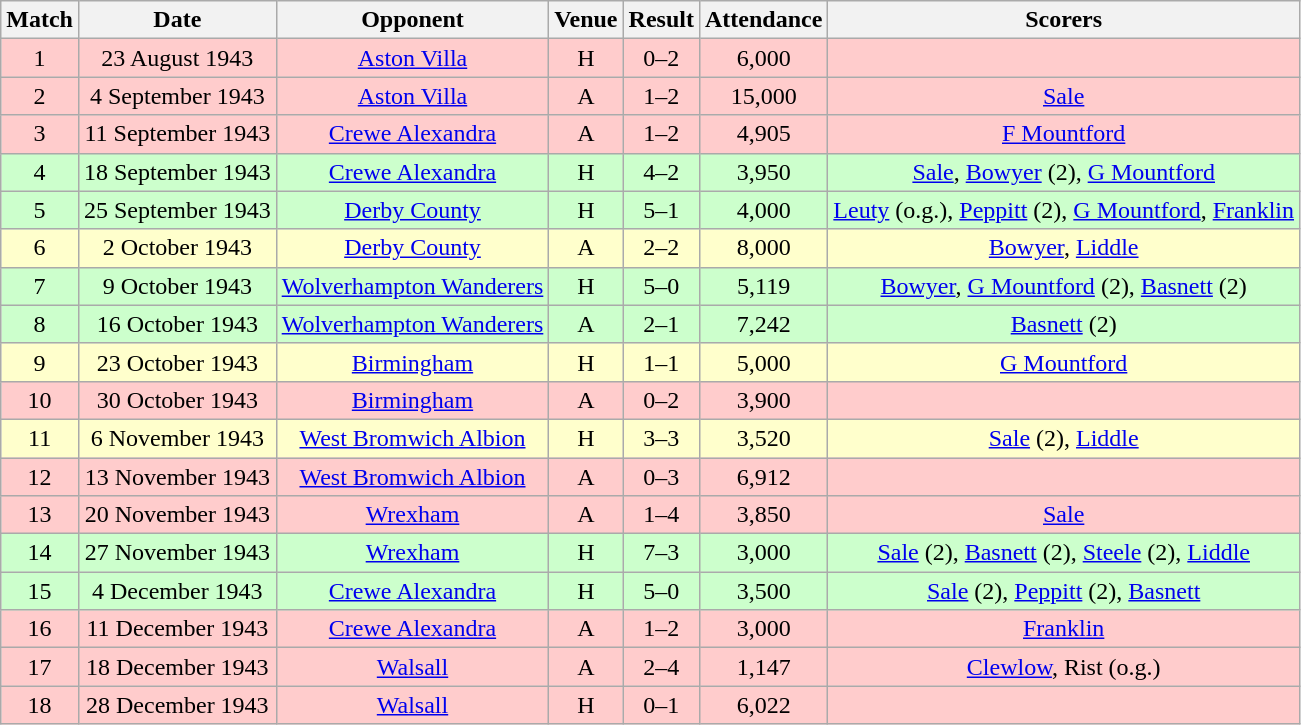<table class="wikitable" style="font-size:100%; text-align:center">
<tr>
<th>Match</th>
<th>Date</th>
<th>Opponent</th>
<th>Venue</th>
<th>Result</th>
<th>Attendance</th>
<th>Scorers</th>
</tr>
<tr style="background-color: #FFCCCC;">
<td>1</td>
<td>23 August 1943</td>
<td><a href='#'>Aston Villa</a></td>
<td>H</td>
<td>0–2</td>
<td>6,000</td>
<td></td>
</tr>
<tr style="background-color: #FFCCCC;">
<td>2</td>
<td>4 September 1943</td>
<td><a href='#'>Aston Villa</a></td>
<td>A</td>
<td>1–2</td>
<td>15,000</td>
<td><a href='#'>Sale</a></td>
</tr>
<tr style="background-color: #FFCCCC;">
<td>3</td>
<td>11 September 1943</td>
<td><a href='#'>Crewe Alexandra</a></td>
<td>A</td>
<td>1–2</td>
<td>4,905</td>
<td><a href='#'>F Mountford</a></td>
</tr>
<tr style="background-color: #CCFFCC;">
<td>4</td>
<td>18 September 1943</td>
<td><a href='#'>Crewe Alexandra</a></td>
<td>H</td>
<td>4–2</td>
<td>3,950</td>
<td><a href='#'>Sale</a>, <a href='#'>Bowyer</a> (2), <a href='#'>G Mountford</a></td>
</tr>
<tr style="background-color: #CCFFCC;">
<td>5</td>
<td>25 September 1943</td>
<td><a href='#'>Derby County</a></td>
<td>H</td>
<td>5–1</td>
<td>4,000</td>
<td><a href='#'>Leuty</a> (o.g.), <a href='#'>Peppitt</a> (2), <a href='#'>G Mountford</a>, <a href='#'>Franklin</a></td>
</tr>
<tr style="background-color: #FFFFCC;">
<td>6</td>
<td>2 October 1943</td>
<td><a href='#'>Derby County</a></td>
<td>A</td>
<td>2–2</td>
<td>8,000</td>
<td><a href='#'>Bowyer</a>, <a href='#'>Liddle</a></td>
</tr>
<tr style="background-color: #CCFFCC;">
<td>7</td>
<td>9 October 1943</td>
<td><a href='#'>Wolverhampton Wanderers</a></td>
<td>H</td>
<td>5–0</td>
<td>5,119</td>
<td><a href='#'>Bowyer</a>, <a href='#'>G Mountford</a> (2), <a href='#'>Basnett</a> (2)</td>
</tr>
<tr style="background-color: #CCFFCC;">
<td>8</td>
<td>16 October 1943</td>
<td><a href='#'>Wolverhampton Wanderers</a></td>
<td>A</td>
<td>2–1</td>
<td>7,242</td>
<td><a href='#'>Basnett</a> (2)</td>
</tr>
<tr style="background-color: #FFFFCC;">
<td>9</td>
<td>23 October 1943</td>
<td><a href='#'>Birmingham</a></td>
<td>H</td>
<td>1–1</td>
<td>5,000</td>
<td><a href='#'>G Mountford</a></td>
</tr>
<tr style="background-color: #FFCCCC;">
<td>10</td>
<td>30 October 1943</td>
<td><a href='#'>Birmingham</a></td>
<td>A</td>
<td>0–2</td>
<td>3,900</td>
<td></td>
</tr>
<tr style="background-color: #FFFFCC;">
<td>11</td>
<td>6 November 1943</td>
<td><a href='#'>West Bromwich Albion</a></td>
<td>H</td>
<td>3–3</td>
<td>3,520</td>
<td><a href='#'>Sale</a> (2), <a href='#'>Liddle</a></td>
</tr>
<tr style="background-color: #FFCCCC;">
<td>12</td>
<td>13 November 1943</td>
<td><a href='#'>West Bromwich Albion</a></td>
<td>A</td>
<td>0–3</td>
<td>6,912</td>
<td></td>
</tr>
<tr style="background-color: #FFCCCC;">
<td>13</td>
<td>20 November 1943</td>
<td><a href='#'>Wrexham</a></td>
<td>A</td>
<td>1–4</td>
<td>3,850</td>
<td><a href='#'>Sale</a></td>
</tr>
<tr style="background-color: #CCFFCC;">
<td>14</td>
<td>27 November 1943</td>
<td><a href='#'>Wrexham</a></td>
<td>H</td>
<td>7–3</td>
<td>3,000</td>
<td><a href='#'>Sale</a> (2), <a href='#'>Basnett</a> (2), <a href='#'>Steele</a> (2), <a href='#'>Liddle</a></td>
</tr>
<tr style="background-color: #CCFFCC;">
<td>15</td>
<td>4 December 1943</td>
<td><a href='#'>Crewe Alexandra</a></td>
<td>H</td>
<td>5–0</td>
<td>3,500</td>
<td><a href='#'>Sale</a> (2), <a href='#'>Peppitt</a> (2), <a href='#'>Basnett</a></td>
</tr>
<tr style="background-color: #FFCCCC;">
<td>16</td>
<td>11 December 1943</td>
<td><a href='#'>Crewe Alexandra</a></td>
<td>A</td>
<td>1–2</td>
<td>3,000</td>
<td><a href='#'>Franklin</a></td>
</tr>
<tr style="background-color: #FFCCCC;">
<td>17</td>
<td>18 December 1943</td>
<td><a href='#'>Walsall</a></td>
<td>A</td>
<td>2–4</td>
<td>1,147</td>
<td><a href='#'>Clewlow</a>, Rist (o.g.)</td>
</tr>
<tr style="background-color: #FFCCCC;">
<td>18</td>
<td>28 December 1943</td>
<td><a href='#'>Walsall</a></td>
<td>H</td>
<td>0–1</td>
<td>6,022</td>
<td></td>
</tr>
</table>
